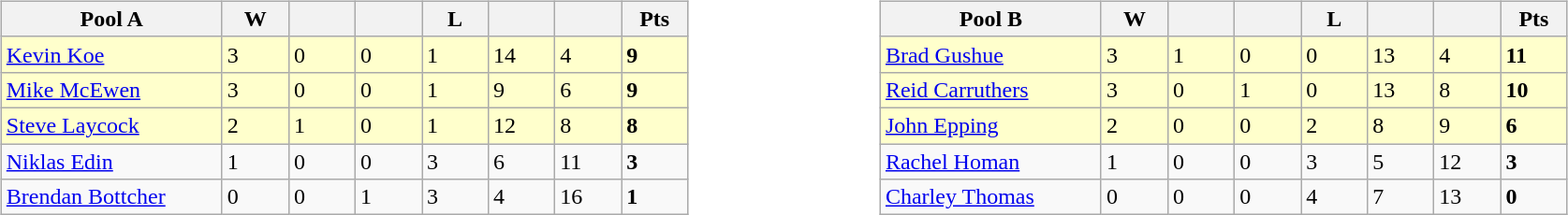<table table>
<tr>
<td valign=top width=10%><br><table class=wikitable>
<tr>
<th width=150>Pool A</th>
<th width=40>W</th>
<th width=40></th>
<th width=40></th>
<th width=40>L</th>
<th width=40></th>
<th width=40></th>
<th width=40>Pts</th>
</tr>
<tr bgcolor=#ffffcc>
<td> <a href='#'>Kevin Koe</a></td>
<td>3</td>
<td>0</td>
<td>0</td>
<td>1</td>
<td>14</td>
<td>4</td>
<td><strong>9</strong></td>
</tr>
<tr bgcolor=#ffffcc>
<td> <a href='#'>Mike McEwen</a></td>
<td>3</td>
<td>0</td>
<td>0</td>
<td>1</td>
<td>9</td>
<td>6</td>
<td><strong>9</strong></td>
</tr>
<tr bgcolor=#ffffcc>
<td> <a href='#'>Steve Laycock</a></td>
<td>2</td>
<td>1</td>
<td>0</td>
<td>1</td>
<td>12</td>
<td>8</td>
<td><strong>8</strong></td>
</tr>
<tr>
<td> <a href='#'>Niklas Edin</a></td>
<td>1</td>
<td>0</td>
<td>0</td>
<td>3</td>
<td>6</td>
<td>11</td>
<td><strong>3</strong></td>
</tr>
<tr>
<td> <a href='#'>Brendan Bottcher</a></td>
<td>0</td>
<td>0</td>
<td>1</td>
<td>3</td>
<td>4</td>
<td>16</td>
<td><strong>1</strong></td>
</tr>
</table>
</td>
<td valign=top width=10%><br><table class=wikitable>
<tr>
<th width=150>Pool B</th>
<th width=40>W</th>
<th width=40></th>
<th width=40></th>
<th width=40>L</th>
<th width=40></th>
<th width=40></th>
<th width=40>Pts</th>
</tr>
<tr bgcolor=#ffffcc>
<td> <a href='#'>Brad Gushue</a></td>
<td>3</td>
<td>1</td>
<td>0</td>
<td>0</td>
<td>13</td>
<td>4</td>
<td><strong>11</strong></td>
</tr>
<tr bgcolor=#ffffcc>
<td> <a href='#'>Reid Carruthers</a></td>
<td>3</td>
<td>0</td>
<td>1</td>
<td>0</td>
<td>13</td>
<td>8</td>
<td><strong>10</strong></td>
</tr>
<tr bgcolor=#ffffcc>
<td> <a href='#'>John Epping</a></td>
<td>2</td>
<td>0</td>
<td>0</td>
<td>2</td>
<td>8</td>
<td>9</td>
<td><strong>6</strong></td>
</tr>
<tr>
<td> <a href='#'>Rachel Homan</a></td>
<td>1</td>
<td>0</td>
<td>0</td>
<td>3</td>
<td>5</td>
<td>12</td>
<td><strong>3</strong></td>
</tr>
<tr>
<td> <a href='#'>Charley Thomas</a></td>
<td>0</td>
<td>0</td>
<td>0</td>
<td>4</td>
<td>7</td>
<td>13</td>
<td><strong>0</strong></td>
</tr>
</table>
</td>
</tr>
</table>
